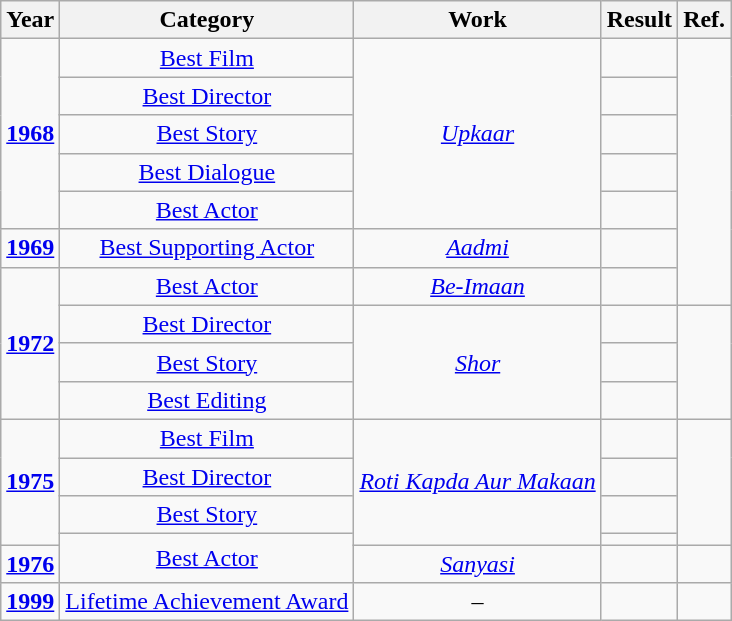<table class="wikitable" style="text-align:center;">
<tr>
<th>Year</th>
<th>Category</th>
<th>Work</th>
<th>Result</th>
<th>Ref.</th>
</tr>
<tr>
<td rowspan="5"><strong><a href='#'>1968</a></strong></td>
<td><a href='#'>Best Film</a></td>
<td rowspan="5"><em><a href='#'>Upkaar</a></em></td>
<td></td>
<td rowspan="7"></td>
</tr>
<tr>
<td><a href='#'>Best Director</a></td>
<td></td>
</tr>
<tr>
<td><a href='#'>Best Story</a></td>
<td></td>
</tr>
<tr>
<td><a href='#'>Best Dialogue</a></td>
<td></td>
</tr>
<tr>
<td><a href='#'>Best Actor</a></td>
<td></td>
</tr>
<tr>
<td><strong><a href='#'>1969</a></strong></td>
<td><a href='#'>Best Supporting Actor</a></td>
<td><em><a href='#'>Aadmi</a></em></td>
<td></td>
</tr>
<tr>
<td rowspan="4"><strong><a href='#'>1972</a></strong></td>
<td><a href='#'>Best Actor</a></td>
<td><em><a href='#'>Be-Imaan</a></em></td>
<td></td>
</tr>
<tr>
<td><a href='#'>Best Director</a></td>
<td rowspan="3"><em><a href='#'>Shor</a></em></td>
<td></td>
<td rowspan="3"></td>
</tr>
<tr>
<td><a href='#'>Best Story</a></td>
<td></td>
</tr>
<tr>
<td><a href='#'>Best Editing</a></td>
<td></td>
</tr>
<tr>
<td rowspan="4"><strong><a href='#'>1975</a></strong></td>
<td><a href='#'>Best Film</a></td>
<td rowspan="4"><em><a href='#'>Roti Kapda Aur Makaan</a></em></td>
<td></td>
<td rowspan="4"></td>
</tr>
<tr>
<td><a href='#'>Best Director</a></td>
<td></td>
</tr>
<tr>
<td><a href='#'>Best Story</a></td>
<td></td>
</tr>
<tr>
<td rowspan="2"><a href='#'>Best Actor</a></td>
<td></td>
</tr>
<tr>
<td><strong><a href='#'>1976</a></strong></td>
<td><em><a href='#'>Sanyasi</a></em></td>
<td></td>
<td></td>
</tr>
<tr>
<td><strong><a href='#'>1999</a></strong></td>
<td><a href='#'>Lifetime Achievement Award</a></td>
<td>–</td>
<td></td>
<td></td>
</tr>
</table>
